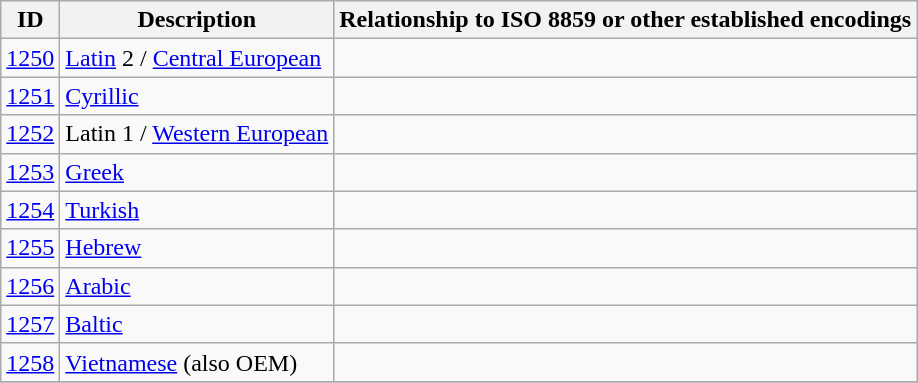<table class="wikitable">
<tr>
<th>ID</th>
<th>Description</th>
<th>Relationship to ISO 8859 or other established encodings</th>
</tr>
<tr>
<td><a href='#'>1250</a></td>
<td><a href='#'>Latin</a> 2 / <a href='#'>Central European</a></td>
<td></td>
</tr>
<tr>
<td><a href='#'>1251</a></td>
<td><a href='#'>Cyrillic</a></td>
<td></td>
</tr>
<tr>
<td><a href='#'>1252</a></td>
<td>Latin 1 / <a href='#'>Western European</a></td>
<td></td>
</tr>
<tr>
<td><a href='#'>1253</a></td>
<td><a href='#'>Greek</a></td>
<td></td>
</tr>
<tr>
<td><a href='#'>1254</a></td>
<td><a href='#'>Turkish</a></td>
<td></td>
</tr>
<tr>
<td><a href='#'>1255</a></td>
<td><a href='#'>Hebrew</a></td>
<td></td>
</tr>
<tr>
<td><a href='#'>1256</a></td>
<td><a href='#'>Arabic</a></td>
<td></td>
</tr>
<tr>
<td><a href='#'>1257</a></td>
<td><a href='#'>Baltic</a></td>
<td></td>
</tr>
<tr>
<td><a href='#'>1258</a></td>
<td><a href='#'>Vietnamese</a> (also OEM)</td>
<td></td>
</tr>
<tr>
</tr>
</table>
